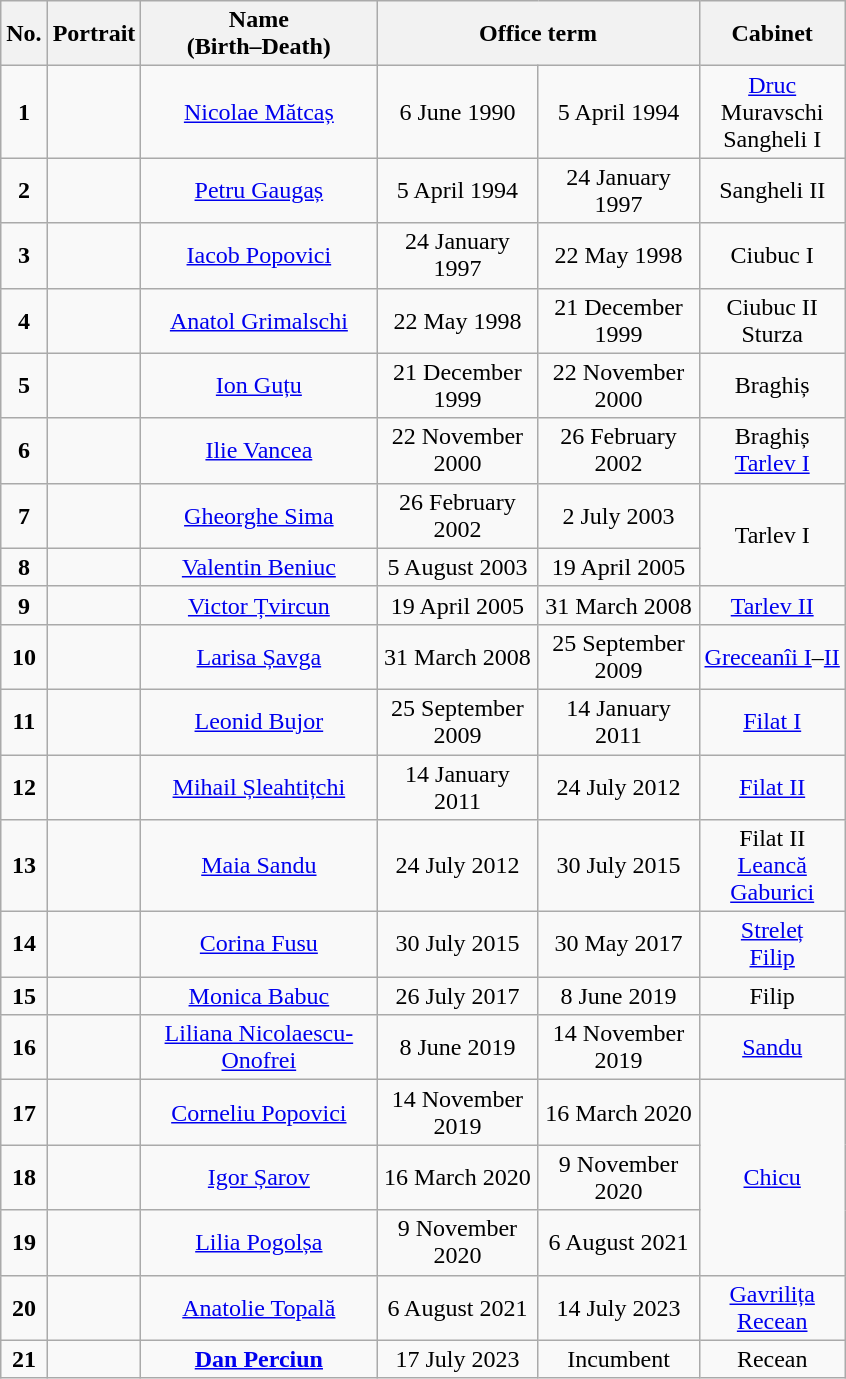<table class="wikitable" style="text-align:center;">
<tr>
<th>No.</th>
<th scope="col">Portrait</th>
<th scope="col">Name<br>(Birth–Death)</th>
<th colspan="2" scope="col">Office term</th>
<th>Cabinet</th>
</tr>
<tr>
<td><strong>1</strong></td>
<td></td>
<td width="150" style="text-align: center;"><a href='#'>Nicolae Mătcaș</a><br></td>
<td width="100" style="text-align: center;">6 June 1990</td>
<td width="100" style="text-align: center;">5 April 1994</td>
<td><a href='#'>Druc</a><br>Muravschi<br>Sangheli I</td>
</tr>
<tr>
<td><strong>2</strong></td>
<td></td>
<td width="150" style="text-align: center;"><a href='#'>Petru Gaugaș</a><br></td>
<td width="100" style="text-align: center;">5 April 1994</td>
<td width="100" style="text-align: center;">24 January 1997</td>
<td>Sangheli II</td>
</tr>
<tr>
<td><strong>3</strong></td>
<td></td>
<td width="150" style="text-align: center;"><a href='#'>Iacob Popovici</a><br></td>
<td width="100" style="text-align: center;">24 January 1997</td>
<td width="100" style="text-align: center;">22 May 1998</td>
<td>Ciubuc I</td>
</tr>
<tr>
<td><strong>4</strong></td>
<td></td>
<td width="150" style="text-align: center;"><a href='#'>Anatol Grimalschi</a><br></td>
<td width="100" style="text-align: center;">22 May 1998</td>
<td width="100" style="text-align: center;">21 December 1999</td>
<td>Ciubuc II<br>Sturza</td>
</tr>
<tr>
<td><strong>5</strong></td>
<td></td>
<td width="150" style="text-align: center;"><a href='#'>Ion Guțu</a><br></td>
<td width="100" style="text-align: center;">21 December 1999</td>
<td width="100" style="text-align: center;">22 November 2000</td>
<td>Braghiș</td>
</tr>
<tr>
<td><strong>6</strong></td>
<td></td>
<td width="150" style="text-align: center;"><a href='#'>Ilie Vancea</a><br></td>
<td width="100" style="text-align: center;">22 November 2000</td>
<td width="100" style="text-align: center;">26 February 2002</td>
<td>Braghiș<br><a href='#'>Tarlev I</a></td>
</tr>
<tr>
<td><strong>7</strong></td>
<td></td>
<td width="150" style="text-align: center;"><a href='#'>Gheorghe Sima</a><br></td>
<td width="100" style="text-align: center;">26 February 2002</td>
<td width="100" style="text-align: center;">2 July 2003</td>
<td rowspan="2">Tarlev I</td>
</tr>
<tr>
<td><strong>8</strong></td>
<td></td>
<td width="150" style="text-align: center;"><a href='#'>Valentin Beniuc</a><br></td>
<td width="100" style="text-align: center;">5 August 2003</td>
<td width="100" style="text-align: center;">19 April 2005</td>
</tr>
<tr>
<td><strong>9</strong></td>
<td></td>
<td width="150" style="text-align: center;"><a href='#'>Victor Țvircun</a><br></td>
<td width="100" style="text-align: center;">19 April 2005</td>
<td width="100" style="text-align: center;">31 March 2008</td>
<td><a href='#'>Tarlev II</a></td>
</tr>
<tr>
<td><strong>10</strong></td>
<td></td>
<td width="150" style="text-align: center;"><a href='#'>Larisa Șavga</a><br></td>
<td width="100" style="text-align: center;">31 March 2008</td>
<td width="100" style="text-align: center;">25 September 2009</td>
<td><a href='#'>Greceanîi I</a>–<a href='#'>II</a></td>
</tr>
<tr>
<td><strong>11</strong></td>
<td></td>
<td width="150" style="text-align: center;"><a href='#'>Leonid Bujor</a><br></td>
<td width="100" style="text-align: center;">25 September 2009</td>
<td width="100" style="text-align: center;">14 January 2011</td>
<td><a href='#'>Filat I</a></td>
</tr>
<tr>
<td><strong>12</strong></td>
<td></td>
<td width="150" style="text-align: center;"><a href='#'>Mihail Șleahtițchi</a><br></td>
<td width="100" style="text-align: center;">14 January 2011</td>
<td width="100" style="text-align: center;">24 July 2012</td>
<td><a href='#'>Filat II</a></td>
</tr>
<tr>
<td><strong>13</strong></td>
<td></td>
<td width="150" style="text-align: center;"><a href='#'>Maia Sandu</a><br></td>
<td width="100" style="text-align: center;">24 July 2012</td>
<td width="100" style="text-align: center;">30 July 2015</td>
<td>Filat II<br><a href='#'>Leancă</a><br><a href='#'>Gaburici</a></td>
</tr>
<tr>
<td><strong>14</strong></td>
<td></td>
<td width="150" style="text-align: center;"><a href='#'>Corina Fusu</a><br></td>
<td width="100" style="text-align: center;">30 July 2015</td>
<td width="100" style="text-align: center;">30 May 2017</td>
<td><a href='#'>Streleț</a><br><a href='#'>Filip</a></td>
</tr>
<tr>
<td><strong>15</strong></td>
<td></td>
<td width="150" style="text-align: center;"><a href='#'>Monica Babuc</a><br></td>
<td width="100" style="text-align: center;">26 July 2017</td>
<td width="100" style="text-align: center;">8 June 2019</td>
<td>Filip</td>
</tr>
<tr>
<td><strong>16</strong></td>
<td></td>
<td width="150" style="text-align: center;"><a href='#'>Liliana Nicolaescu-Onofrei</a><br></td>
<td width="100" style="text-align: center;">8 June 2019</td>
<td width="100" style="text-align: center;">14 November 2019</td>
<td><a href='#'>Sandu</a></td>
</tr>
<tr>
<td><strong>17</strong></td>
<td></td>
<td width="150" style="text-align: center;"><a href='#'>Corneliu Popovici</a><br></td>
<td width="100" style="text-align: center;">14 November 2019</td>
<td width="100" style="text-align: center;">16 March 2020</td>
<td rowspan="3"><a href='#'>Chicu</a></td>
</tr>
<tr>
<td><strong>18</strong></td>
<td></td>
<td width="150" style="text-align: center;"><a href='#'>Igor Șarov</a><br></td>
<td width="100" style="text-align: center;">16 March 2020</td>
<td width="100" style="text-align: center;">9 November 2020</td>
</tr>
<tr>
<td><strong>19</strong></td>
<td></td>
<td width="150" style="text-align: center;"><a href='#'>Lilia Pogolșa</a><br></td>
<td width="100" style="text-align: center;">9 November 2020</td>
<td width="100" style="text-align: center;">6 August 2021</td>
</tr>
<tr>
<td><strong>20</strong></td>
<td></td>
<td width="150" style="text-align: center;"><a href='#'>Anatolie Topală</a><br></td>
<td width="100" style="text-align: center;">6 August 2021</td>
<td width="100" style="text-align: center;">14 July 2023</td>
<td><a href='#'>Gavrilița</a><br><a href='#'>Recean</a></td>
</tr>
<tr>
<td><strong>21</strong></td>
<td></td>
<td width="150" style="text-align: center;"><strong><a href='#'>Dan Perciun</a></strong><br></td>
<td width="100" style="text-align: center;">17 July 2023</td>
<td width="100" style="text-align: center;">Incumbent</td>
<td>Recean</td>
</tr>
</table>
